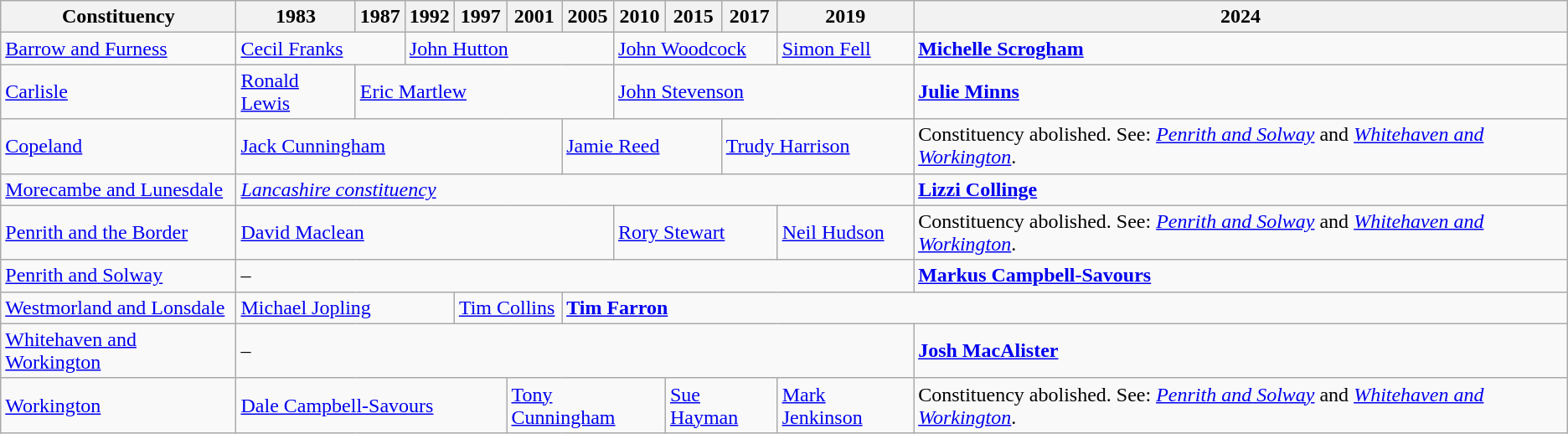<table class="wikitable">
<tr>
<th>Constituency</th>
<th>1983</th>
<th>1987</th>
<th>1992</th>
<th>1997</th>
<th>2001</th>
<th>2005</th>
<th>2010</th>
<th>2015</th>
<th>2017</th>
<th>2019</th>
<th>2024</th>
</tr>
<tr>
<td><a href='#'>Barrow and Furness</a></td>
<td colspan=2> <a href='#'>Cecil Franks</a></td>
<td colspan=4> <a href='#'>John Hutton</a></td>
<td colspan=3> <a href='#'>John Woodcock</a></td>
<td colspan=1> <a href='#'>Simon Fell</a></td>
<td colspan=1> <strong><a href='#'>Michelle Scrogham</a></strong></td>
</tr>
<tr>
<td><a href='#'>Carlisle</a></td>
<td> <a href='#'>Ronald Lewis</a></td>
<td colspan=5> <a href='#'>Eric Martlew</a></td>
<td colspan=4> <a href='#'>John Stevenson</a></td>
<td colspan=1> <strong><a href='#'>Julie Minns</a></strong></td>
</tr>
<tr>
<td><a href='#'>Copeland</a></td>
<td colspan=5> <a href='#'>Jack Cunningham</a></td>
<td colspan=3> <a href='#'>Jamie Reed</a></td>
<td colspan=2> <a href='#'>Trudy Harrison</a></td>
<td colspan=1>Constituency abolished. See: <em><a href='#'>Penrith and Solway</a></em> and <em><a href='#'>Whitehaven and Workington</a></em>.</td>
</tr>
<tr>
<td><a href='#'>Morecambe and Lunesdale</a></td>
<td colspan=10><em><a href='#'>Lancashire constituency</a></em></td>
<td colspan=1> <strong><a href='#'>Lizzi Collinge</a></strong></td>
</tr>
<tr>
<td><a href='#'>Penrith and the Border</a></td>
<td colspan=6> <a href='#'>David Maclean</a></td>
<td colspan=3> <a href='#'>Rory Stewart</a></td>
<td colspan=1> <a href='#'>Neil Hudson</a></td>
<td colspan=1>Constituency abolished. See: <em><a href='#'>Penrith and Solway</a></em> and <em><a href='#'>Whitehaven and Workington</a></em>.</td>
</tr>
<tr>
<td><a href='#'>Penrith and Solway</a></td>
<td colspan=10>–</td>
<td colspan=1> <strong><a href='#'>Markus Campbell-Savours</a></strong></td>
</tr>
<tr>
<td><a href='#'>Westmorland and Lonsdale</a></td>
<td colspan=3> <a href='#'>Michael Jopling</a></td>
<td colspan=2> <a href='#'>Tim Collins</a></td>
<td colspan=6> <strong><a href='#'>Tim Farron</a></strong></td>
</tr>
<tr>
<td><a href='#'>Whitehaven and Workington</a></td>
<td colspan=10>–</td>
<td colspan=1> <strong><a href='#'>Josh MacAlister</a></strong></td>
</tr>
<tr>
<td><a href='#'>Workington</a></td>
<td colspan=4> <a href='#'>Dale Campbell-Savours</a></td>
<td colspan=3> <a href='#'>Tony Cunningham</a></td>
<td colspan=2> <a href='#'>Sue Hayman</a></td>
<td colspan1> <a href='#'>Mark Jenkinson</a></td>
<td colspan=1>Constituency abolished. See: <em><a href='#'>Penrith and Solway</a></em> and <em><a href='#'>Whitehaven and Workington</a></em>.</td>
</tr>
</table>
